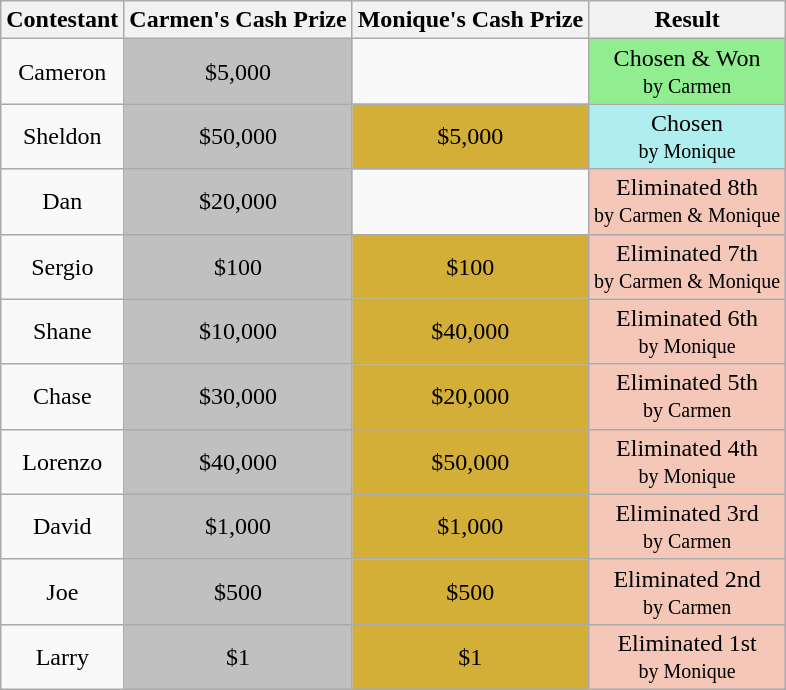<table class="wikitable sortable" style="text-align: center; width: auto;">
<tr>
<th>Contestant</th>
<th>Carmen's Cash Prize</th>
<th>Monique's Cash Prize</th>
<th class="unsortable">Result</th>
</tr>
<tr>
<td>Cameron</td>
<td style="background:#C0C0C0;">$5,000</td>
<td></td>
<td style="background:#90EE90;">Chosen & Won<br><small>by Carmen</small></td>
</tr>
<tr>
<td>Sheldon</td>
<td style="background:#C0C0C0;">$50,000</td>
<td style="background:#D4AF37;">$5,000</td>
<td style="background:#AFEEEE;">Chosen <br><small>by Monique</small></td>
</tr>
<tr>
<td>Dan</td>
<td style="background:#C0C0C0;">$20,000</td>
<td></td>
<td style="background:#f4c7b8;">Eliminated 8th <br><small>by Carmen & Monique</small></td>
</tr>
<tr>
<td>Sergio</td>
<td style="background:#C0C0C0;">$100</td>
<td style="background:#D4AF37;">$100</td>
<td style="background:#f4c7b8;">Eliminated 7th <br><small>by Carmen & Monique</small></td>
</tr>
<tr>
<td>Shane</td>
<td style="background:#C0C0C0;">$10,000</td>
<td style="background:#D4AF37;">$40,000</td>
<td style="background:#f4c7b8;">Eliminated 6th <br><small>by Monique</small></td>
</tr>
<tr>
<td>Chase</td>
<td style="background:#C0C0C0;">$30,000</td>
<td style="background:#D4AF37;">$20,000</td>
<td style="background:#f4c7b8;">Eliminated 5th <br><small>by Carmen</small></td>
</tr>
<tr>
<td>Lorenzo</td>
<td style="background:#C0C0C0;">$40,000</td>
<td style="background:#D4AF37;">$50,000</td>
<td style="background:#f4c7b8;">Eliminated 4th <br><small>by Monique</small></td>
</tr>
<tr>
<td>David</td>
<td style="background:#C0C0C0;">$1,000</td>
<td style="background:#D4AF37;">$1,000</td>
<td style="background:#f4c7b8;">Eliminated 3rd <br><small>by Carmen</small></td>
</tr>
<tr>
<td>Joe</td>
<td style="background:#C0C0C0;">$500</td>
<td style="background:#D4AF37;">$500</td>
<td style="background:#f4c7b8;">Eliminated 2nd <br><small>by Carmen</small></td>
</tr>
<tr>
<td>Larry</td>
<td style="background:#C0C0C0;">$1</td>
<td style="background:#D4AF37;">$1</td>
<td style="background:#f4c7b8;">Eliminated 1st <br><small>by Monique</small></td>
</tr>
</table>
